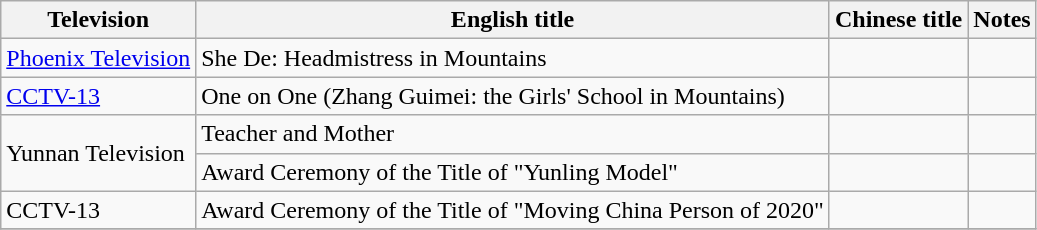<table class="wikitable">
<tr>
<th>Television</th>
<th>English title</th>
<th>Chinese title</th>
<th>Notes</th>
</tr>
<tr>
<td><a href='#'>Phoenix Television</a></td>
<td>She De: Headmistress in Mountains</td>
<td></td>
<td></td>
</tr>
<tr>
<td><a href='#'>CCTV-13</a></td>
<td>One on One (Zhang Guimei: the Girls' School in Mountains)</td>
<td></td>
<td></td>
</tr>
<tr>
<td rowspan="2">Yunnan Television</td>
<td>Teacher and Mother</td>
<td></td>
<td></td>
</tr>
<tr>
<td>Award Ceremony of the Title of "Yunling Model"</td>
<td></td>
<td></td>
</tr>
<tr>
<td>CCTV-13</td>
<td>Award Ceremony of the Title of "Moving China Person of 2020"</td>
<td></td>
<td></td>
</tr>
<tr>
</tr>
</table>
